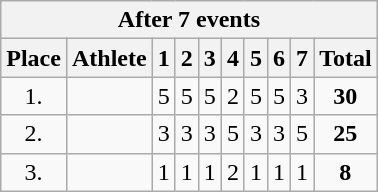<table class=wikitable style="text-align:center">
<tr>
<th colspan=10><strong>After 7 events</strong></th>
</tr>
<tr>
<th>Place</th>
<th>Athlete</th>
<th>1</th>
<th>2</th>
<th>3</th>
<th>4</th>
<th>5</th>
<th>6</th>
<th>7</th>
<th>Total</th>
</tr>
<tr>
<td width=30>1.</td>
<td align=left></td>
<td>5</td>
<td>5</td>
<td>5</td>
<td>2</td>
<td>5</td>
<td>5</td>
<td>3</td>
<td><strong>30</strong></td>
</tr>
<tr>
<td>2.</td>
<td align=left></td>
<td>3</td>
<td>3</td>
<td>3</td>
<td>5</td>
<td>3</td>
<td>3</td>
<td>5</td>
<td><strong>25</strong></td>
</tr>
<tr>
<td>3.</td>
<td align=left></td>
<td>1</td>
<td>1</td>
<td>1</td>
<td>2</td>
<td>1</td>
<td>1</td>
<td>1</td>
<td><strong>8</strong></td>
</tr>
</table>
